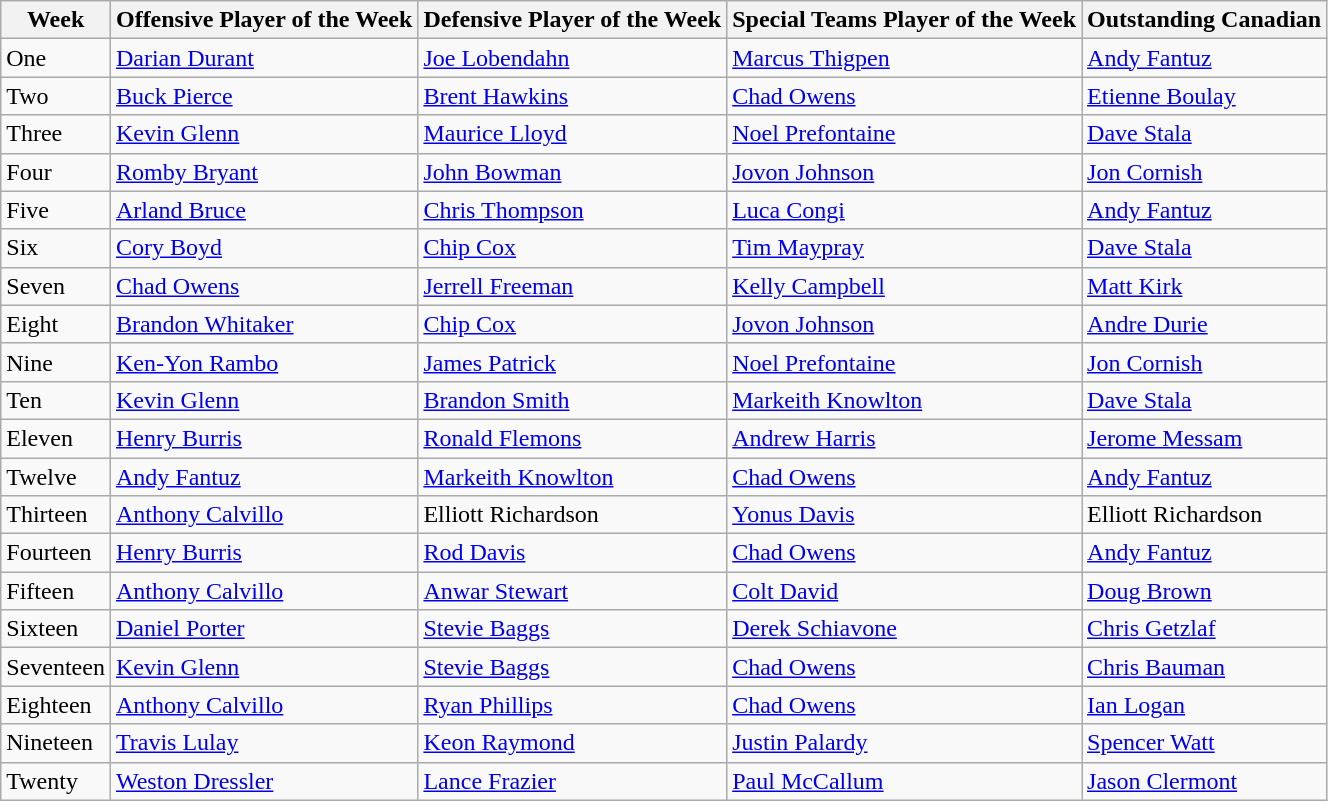<table class="wikitable">
<tr>
<th>Week</th>
<th>Offensive Player of the Week</th>
<th>Defensive Player of the Week</th>
<th>Special Teams Player of the Week</th>
<th>Outstanding Canadian</th>
</tr>
<tr>
<td>One</td>
<td><a href='#'>Darian Durant</a></td>
<td><a href='#'>Joe Lobendahn</a></td>
<td><a href='#'>Marcus Thigpen</a></td>
<td><a href='#'>Andy Fantuz</a></td>
</tr>
<tr>
<td>Two</td>
<td><a href='#'>Buck Pierce</a></td>
<td><a href='#'>Brent Hawkins</a></td>
<td><a href='#'>Chad Owens</a></td>
<td><a href='#'>Etienne Boulay</a></td>
</tr>
<tr>
<td>Three</td>
<td><a href='#'>Kevin Glenn</a></td>
<td><a href='#'>Maurice Lloyd</a></td>
<td><a href='#'>Noel Prefontaine</a></td>
<td><a href='#'>Dave Stala</a></td>
</tr>
<tr>
<td>Four</td>
<td><a href='#'>Romby Bryant</a></td>
<td><a href='#'>John Bowman</a></td>
<td><a href='#'>Jovon Johnson</a></td>
<td><a href='#'>Jon Cornish</a></td>
</tr>
<tr>
<td>Five</td>
<td><a href='#'>Arland Bruce</a></td>
<td><a href='#'>Chris Thompson</a></td>
<td><a href='#'>Luca Congi</a></td>
<td><a href='#'>Andy Fantuz</a></td>
</tr>
<tr>
<td>Six</td>
<td><a href='#'>Cory Boyd</a></td>
<td><a href='#'>Chip Cox</a></td>
<td><a href='#'>Tim Maypray</a></td>
<td><a href='#'>Dave Stala</a></td>
</tr>
<tr>
<td>Seven</td>
<td><a href='#'>Chad Owens</a></td>
<td><a href='#'>Jerrell Freeman</a></td>
<td><a href='#'>Kelly Campbell</a></td>
<td><a href='#'>Matt Kirk</a></td>
</tr>
<tr>
<td>Eight</td>
<td><a href='#'>Brandon Whitaker</a></td>
<td><a href='#'>Chip Cox</a></td>
<td><a href='#'>Jovon Johnson</a></td>
<td><a href='#'>Andre Durie</a></td>
</tr>
<tr>
<td>Nine</td>
<td><a href='#'>Ken-Yon Rambo</a></td>
<td><a href='#'>James Patrick</a></td>
<td><a href='#'>Noel Prefontaine</a></td>
<td><a href='#'>Jon Cornish</a></td>
</tr>
<tr>
<td>Ten</td>
<td><a href='#'>Kevin Glenn</a></td>
<td><a href='#'>Brandon Smith</a></td>
<td><a href='#'>Markeith Knowlton</a></td>
<td><a href='#'>Dave Stala</a></td>
</tr>
<tr>
<td>Eleven</td>
<td><a href='#'>Henry Burris</a></td>
<td><a href='#'>Ronald Flemons</a></td>
<td><a href='#'>Andrew Harris</a></td>
<td><a href='#'>Jerome Messam</a></td>
</tr>
<tr>
<td>Twelve</td>
<td><a href='#'>Andy Fantuz</a></td>
<td><a href='#'>Markeith Knowlton</a></td>
<td><a href='#'>Chad Owens</a></td>
<td><a href='#'>Andy Fantuz</a></td>
</tr>
<tr>
<td>Thirteen</td>
<td><a href='#'>Anthony Calvillo</a></td>
<td>Elliott Richardson</td>
<td><a href='#'>Yonus Davis</a></td>
<td>Elliott Richardson</td>
</tr>
<tr>
<td>Fourteen</td>
<td><a href='#'>Henry Burris</a></td>
<td><a href='#'>Rod Davis</a></td>
<td><a href='#'>Chad Owens</a></td>
<td><a href='#'>Andy Fantuz</a></td>
</tr>
<tr>
<td>Fifteen</td>
<td><a href='#'>Anthony Calvillo</a></td>
<td><a href='#'>Anwar Stewart</a></td>
<td><a href='#'>Colt David</a></td>
<td><a href='#'>Doug Brown</a></td>
</tr>
<tr>
<td>Sixteen</td>
<td><a href='#'>Daniel Porter</a></td>
<td><a href='#'>Stevie Baggs</a></td>
<td><a href='#'>Derek Schiavone</a></td>
<td><a href='#'>Chris Getzlaf</a></td>
</tr>
<tr>
<td>Seventeen</td>
<td><a href='#'>Kevin Glenn</a></td>
<td><a href='#'>Stevie Baggs</a></td>
<td><a href='#'>Chad Owens</a></td>
<td><a href='#'>Chris Bauman</a></td>
</tr>
<tr>
<td>Eighteen</td>
<td><a href='#'>Anthony Calvillo</a></td>
<td><a href='#'>Ryan Phillips</a></td>
<td><a href='#'>Chad Owens</a></td>
<td><a href='#'>Ian Logan</a></td>
</tr>
<tr>
<td>Nineteen</td>
<td><a href='#'>Travis Lulay</a></td>
<td><a href='#'>Keon Raymond</a></td>
<td><a href='#'>Justin Palardy</a></td>
<td><a href='#'>Spencer Watt</a></td>
</tr>
<tr>
<td>Twenty</td>
<td><a href='#'>Weston Dressler</a></td>
<td><a href='#'>Lance Frazier</a></td>
<td><a href='#'>Paul McCallum</a></td>
<td><a href='#'>Jason Clermont</a></td>
</tr>
</table>
